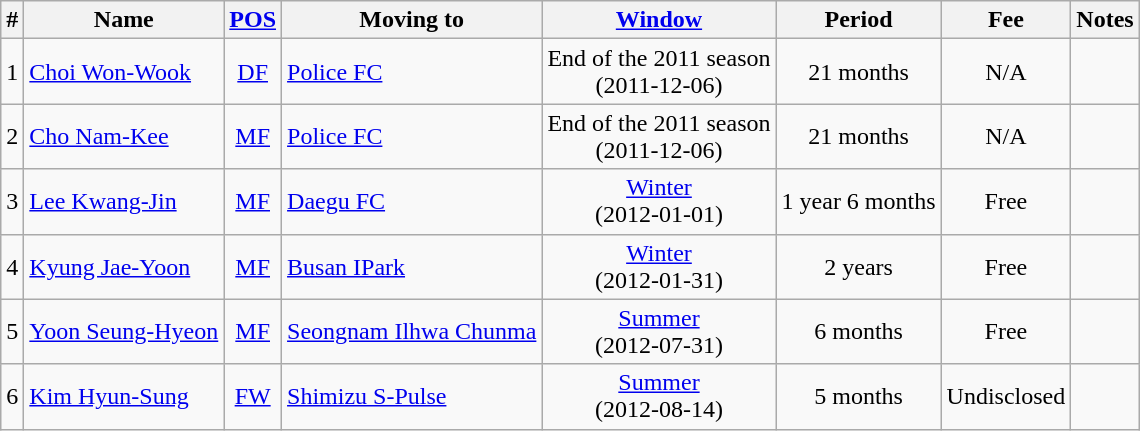<table class="wikitable sortable" style="text-align:center">
<tr>
<th>#</th>
<th>Name</th>
<th><a href='#'>POS</a></th>
<th>Moving to</th>
<th><a href='#'>Window</a></th>
<th>Period</th>
<th>Fee</th>
<th>Notes</th>
</tr>
<tr>
<td>1</td>
<td align=left> <a href='#'>Choi Won-Wook</a></td>
<td><a href='#'>DF</a></td>
<td align=left> <a href='#'>Police FC</a></td>
<td>End of the 2011 season<br>(2011-12-06)</td>
<td>21 months</td>
<td>N/A</td>
<td></td>
</tr>
<tr>
<td>2</td>
<td align=left> <a href='#'>Cho Nam-Kee</a></td>
<td><a href='#'>MF</a></td>
<td align=left> <a href='#'>Police FC</a></td>
<td>End of the 2011 season<br>(2011-12-06)</td>
<td>21 months</td>
<td>N/A</td>
<td></td>
</tr>
<tr>
<td>3</td>
<td align=left> <a href='#'>Lee Kwang-Jin</a></td>
<td><a href='#'>MF</a></td>
<td align=left> <a href='#'>Daegu FC</a></td>
<td><a href='#'>Winter</a><br>(2012-01-01)</td>
<td>1 year 6 months</td>
<td>Free</td>
<td></td>
</tr>
<tr>
<td>4</td>
<td align=left> <a href='#'>Kyung Jae-Yoon</a></td>
<td><a href='#'>MF</a></td>
<td align=left> <a href='#'>Busan IPark</a></td>
<td><a href='#'>Winter</a><br>(2012-01-31)</td>
<td>2 years</td>
<td>Free</td>
<td></td>
</tr>
<tr>
<td>5</td>
<td align=left> <a href='#'>Yoon Seung-Hyeon</a></td>
<td><a href='#'>MF</a></td>
<td align=left> <a href='#'>Seongnam Ilhwa Chunma</a></td>
<td><a href='#'>Summer</a><br>(2012-07-31)</td>
<td>6 months</td>
<td>Free</td>
<td></td>
</tr>
<tr>
<td>6</td>
<td align=left> <a href='#'>Kim Hyun-Sung</a></td>
<td><a href='#'>FW</a></td>
<td align=left> <a href='#'>Shimizu S-Pulse</a></td>
<td><a href='#'>Summer</a><br>(2012-08-14)</td>
<td>5 months</td>
<td>Undisclosed</td>
<td></td>
</tr>
</table>
